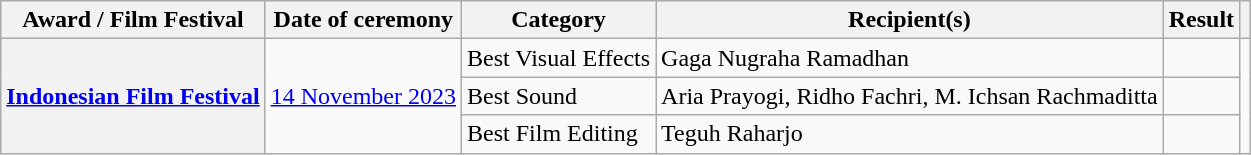<table class="wikitable sortable plainrowheaders">
<tr>
<th scope="col">Award / Film Festival</th>
<th scope="col">Date of ceremony</th>
<th scope="col">Category</th>
<th scope="col">Recipient(s)</th>
<th scope="col">Result</th>
<th scope="col" class="unsortable"></th>
</tr>
<tr>
<th scope="row" rowspan="3"><a href='#'>Indonesian Film Festival</a></th>
<td rowspan="3"><a href='#'>14 November 2023</a></td>
<td>Best Visual Effects</td>
<td>Gaga Nugraha Ramadhan</td>
<td></td>
<td align="center" rowspan="3"></td>
</tr>
<tr>
<td>Best Sound</td>
<td>Aria Prayogi, Ridho Fachri, M. Ichsan Rachmaditta</td>
<td></td>
</tr>
<tr>
<td>Best Film Editing</td>
<td>Teguh Raharjo</td>
<td></td>
</tr>
</table>
